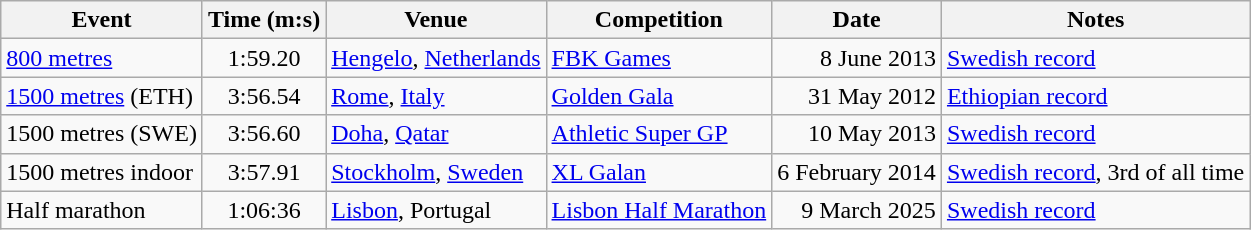<table class="wikitable">
<tr>
<th>Event</th>
<th>Time (m:s)</th>
<th>Venue</th>
<th>Competition</th>
<th>Date</th>
<th>Notes</th>
</tr>
<tr>
<td><a href='#'>800 metres</a></td>
<td align=center>1:59.20</td>
<td><a href='#'>Hengelo</a>, <a href='#'>Netherlands</a></td>
<td><a href='#'>FBK Games</a></td>
<td align=right>8 June 2013</td>
<td><a href='#'>Swedish record</a></td>
</tr>
<tr>
<td><a href='#'>1500 metres</a> (ETH)</td>
<td align=center>3:56.54</td>
<td><a href='#'>Rome</a>, <a href='#'>Italy</a></td>
<td><a href='#'>Golden Gala</a></td>
<td align=right>31 May 2012</td>
<td><a href='#'>Ethiopian record</a></td>
</tr>
<tr>
<td>1500 metres (SWE)</td>
<td align=center>3:56.60</td>
<td><a href='#'>Doha</a>, <a href='#'>Qatar</a></td>
<td><a href='#'>Athletic Super GP</a></td>
<td align=right>10 May 2013</td>
<td><a href='#'>Swedish record</a></td>
</tr>
<tr>
<td>1500 metres indoor</td>
<td align=center>3:57.91</td>
<td><a href='#'>Stockholm</a>, <a href='#'>Sweden</a></td>
<td><a href='#'>XL Galan</a></td>
<td align=right>6 February 2014</td>
<td><a href='#'>Swedish record</a>, 3rd of all time</td>
</tr>
<tr>
<td>Half marathon</td>
<td align=center>1:06:36</td>
<td><a href='#'>Lisbon</a>, Portugal</td>
<td><a href='#'>Lisbon Half Marathon</a></td>
<td align=right>9 March 2025</td>
<td><a href='#'>Swedish record</a></td>
</tr>
</table>
